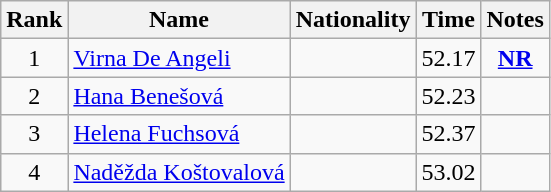<table class="wikitable sortable" style="text-align:center">
<tr>
<th>Rank</th>
<th>Name</th>
<th>Nationality</th>
<th>Time</th>
<th>Notes</th>
</tr>
<tr>
<td>1</td>
<td align="left"><a href='#'>Virna De Angeli</a></td>
<td align=left></td>
<td>52.17</td>
<td><strong><a href='#'>NR</a></strong></td>
</tr>
<tr>
<td>2</td>
<td align="left"><a href='#'>Hana Benešová</a></td>
<td align=left></td>
<td>52.23</td>
<td></td>
</tr>
<tr>
<td>3</td>
<td align="left"><a href='#'>Helena Fuchsová</a></td>
<td align=left></td>
<td>52.37</td>
<td></td>
</tr>
<tr>
<td>4</td>
<td align="left"><a href='#'>Naděžda Koštovalová</a></td>
<td align=left></td>
<td>53.02</td>
<td></td>
</tr>
</table>
